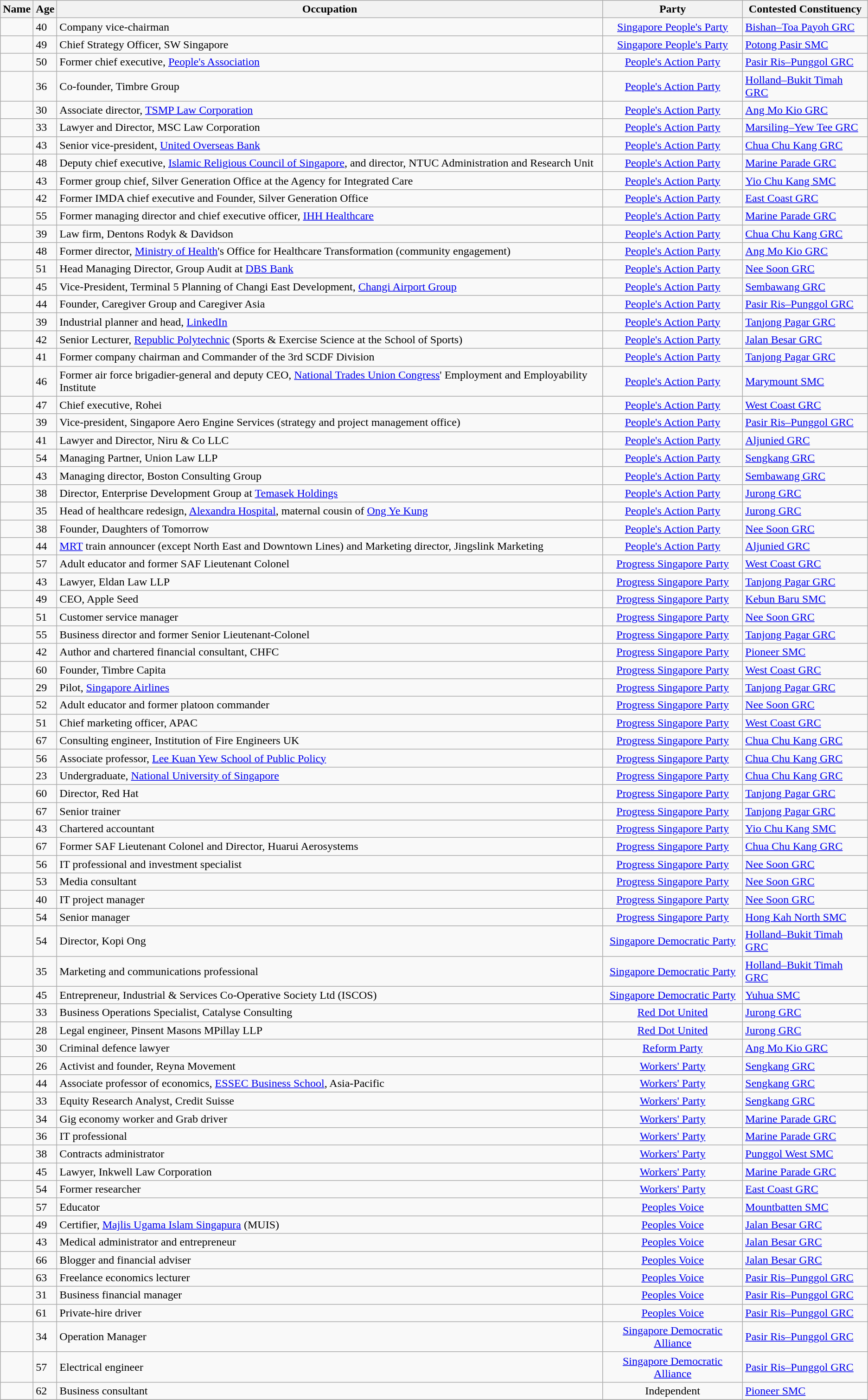<table class="wikitable sortable">
<tr>
<th>Name</th>
<th>Age</th>
<th>Occupation</th>
<th>Party</th>
<th>Contested Constituency</th>
</tr>
<tr>
<td></td>
<td>40</td>
<td>Company vice-chairman</td>
<td style="text-align: center;"><a href='#'>Singapore People's Party</a></td>
<td><a href='#'>Bishan–Toa Payoh GRC</a></td>
</tr>
<tr>
<td></td>
<td>49</td>
<td>Chief Strategy Officer, SW Singapore</td>
<td style="text-align: center;"><a href='#'>Singapore People's Party</a></td>
<td><a href='#'>Potong Pasir SMC</a></td>
</tr>
<tr>
<td></td>
<td>50</td>
<td>Former chief executive, <a href='#'>People's Association</a></td>
<td style="text-align: center;"><a href='#'>People's Action Party</a></td>
<td><a href='#'>Pasir Ris–Punggol GRC</a></td>
</tr>
<tr>
<td></td>
<td>36</td>
<td>Co-founder, Timbre Group</td>
<td style="text-align: center;"><a href='#'>People's Action Party</a></td>
<td><a href='#'>Holland–Bukit Timah GRC</a></td>
</tr>
<tr>
<td></td>
<td>30</td>
<td>Associate director, <a href='#'>TSMP Law Corporation</a></td>
<td style="text-align: center;"><a href='#'>People's Action Party</a></td>
<td><a href='#'>Ang Mo Kio GRC</a></td>
</tr>
<tr>
<td></td>
<td>33</td>
<td>Lawyer and Director, MSC Law Corporation</td>
<td style="text-align: center;"><a href='#'>People's Action Party</a></td>
<td><a href='#'>Marsiling–Yew Tee GRC</a></td>
</tr>
<tr>
<td></td>
<td>43</td>
<td>Senior vice-president, <a href='#'>United Overseas Bank</a></td>
<td style="text-align: center;"><a href='#'>People's Action Party</a></td>
<td><a href='#'>Chua Chu Kang GRC</a></td>
</tr>
<tr>
<td></td>
<td>48</td>
<td>Deputy chief executive, <a href='#'>Islamic Religious Council of Singapore</a>, and director, NTUC Administration and Research Unit</td>
<td style="text-align: center;"><a href='#'>People's Action Party</a></td>
<td><a href='#'>Marine Parade GRC</a></td>
</tr>
<tr>
<td></td>
<td>43</td>
<td>Former group chief, Silver Generation Office at the Agency for Integrated Care</td>
<td style="text-align: center;"><a href='#'>People's Action Party</a></td>
<td><a href='#'>Yio Chu Kang SMC</a></td>
</tr>
<tr>
<td></td>
<td>42</td>
<td>Former IMDA chief executive and Founder, Silver Generation Office</td>
<td style="text-align: center;"><a href='#'>People's Action Party</a></td>
<td><a href='#'>East Coast GRC</a></td>
</tr>
<tr>
<td></td>
<td>55</td>
<td>Former managing director and chief executive officer, <a href='#'>IHH Healthcare</a></td>
<td style="text-align: center;"><a href='#'>People's Action Party</a></td>
<td><a href='#'>Marine Parade GRC</a></td>
</tr>
<tr>
<td></td>
<td>39</td>
<td>Law firm, Dentons Rodyk & Davidson</td>
<td style="text-align: center;"><a href='#'>People's Action Party</a></td>
<td><a href='#'>Chua Chu Kang GRC</a></td>
</tr>
<tr>
<td></td>
<td>48</td>
<td>Former director, <a href='#'>Ministry of Health</a>'s Office for Healthcare Transformation (community engagement)</td>
<td style="text-align: center;"><a href='#'>People's Action Party</a></td>
<td><a href='#'>Ang Mo Kio GRC</a></td>
</tr>
<tr>
<td></td>
<td>51</td>
<td>Head Managing Director, Group Audit at <a href='#'>DBS Bank</a></td>
<td style="text-align: center;"><a href='#'>People's Action Party</a></td>
<td><a href='#'>Nee Soon GRC</a></td>
</tr>
<tr>
<td></td>
<td>45</td>
<td>Vice-President, Terminal 5 Planning of Changi East Development, <a href='#'>Changi Airport Group</a></td>
<td style="text-align: center;"><a href='#'>People's Action Party</a></td>
<td><a href='#'>Sembawang GRC</a></td>
</tr>
<tr>
<td></td>
<td>44</td>
<td>Founder, Caregiver Group and Caregiver Asia</td>
<td style="text-align: center;"><a href='#'>People's Action Party</a></td>
<td><a href='#'>Pasir Ris–Punggol GRC</a></td>
</tr>
<tr>
<td></td>
<td>39</td>
<td>Industrial planner and head, <a href='#'>LinkedIn</a></td>
<td style="text-align: center;"><a href='#'>People's Action Party</a></td>
<td><a href='#'>Tanjong Pagar GRC</a></td>
</tr>
<tr>
<td></td>
<td>42</td>
<td>Senior Lecturer, <a href='#'>Republic Polytechnic</a> (Sports & Exercise Science at the School of Sports)</td>
<td style="text-align: center;"><a href='#'>People's Action Party</a></td>
<td><a href='#'>Jalan Besar GRC</a></td>
</tr>
<tr>
<td></td>
<td>41</td>
<td>Former company chairman and Commander of the 3rd SCDF Division</td>
<td style="text-align: center;"><a href='#'>People's Action Party</a></td>
<td><a href='#'>Tanjong Pagar GRC</a></td>
</tr>
<tr>
<td></td>
<td>46</td>
<td>Former air force brigadier-general and deputy CEO, <a href='#'>National Trades Union Congress</a>' Employment and Employability Institute</td>
<td style="text-align: center;"><a href='#'>People's Action Party</a></td>
<td><a href='#'>Marymount SMC</a></td>
</tr>
<tr>
<td></td>
<td>47</td>
<td>Chief executive, Rohei</td>
<td style="text-align: center;"><a href='#'>People's Action Party</a></td>
<td><a href='#'>West Coast GRC</a></td>
</tr>
<tr>
<td></td>
<td>39</td>
<td>Vice-president, Singapore Aero Engine Services (strategy and project management office)</td>
<td style="text-align: center;"><a href='#'>People's Action Party</a></td>
<td><a href='#'>Pasir Ris–Punggol GRC</a></td>
</tr>
<tr>
<td></td>
<td>41</td>
<td>Lawyer and Director, Niru & Co LLC</td>
<td style="text-align: center;"><a href='#'>People's Action Party</a></td>
<td><a href='#'>Aljunied GRC</a></td>
</tr>
<tr>
<td></td>
<td>54</td>
<td>Managing Partner, Union Law LLP</td>
<td style="text-align: center;"><a href='#'>People's Action Party</a></td>
<td><a href='#'>Sengkang GRC</a></td>
</tr>
<tr>
<td></td>
<td>43</td>
<td>Managing director, Boston Consulting Group</td>
<td style="text-align: center;"><a href='#'>People's Action Party</a></td>
<td><a href='#'>Sembawang GRC</a></td>
</tr>
<tr>
<td></td>
<td>38</td>
<td>Director, Enterprise Development Group at <a href='#'>Temasek Holdings</a></td>
<td style="text-align: center;"><a href='#'>People's Action Party</a></td>
<td><a href='#'>Jurong GRC</a></td>
</tr>
<tr>
<td></td>
<td>35</td>
<td>Head of healthcare redesign, <a href='#'>Alexandra Hospital</a>, maternal cousin of <a href='#'>Ong Ye Kung</a></td>
<td style="text-align: center;"><a href='#'>People's Action Party</a></td>
<td><a href='#'>Jurong GRC</a></td>
</tr>
<tr>
<td></td>
<td>38</td>
<td>Founder, Daughters of Tomorrow</td>
<td style="text-align: center;"><a href='#'>People's Action Party</a></td>
<td><a href='#'>Nee Soon GRC</a></td>
</tr>
<tr>
<td></td>
<td>44</td>
<td><a href='#'>MRT</a> train announcer (except North East and Downtown Lines) and Marketing director, Jingslink Marketing</td>
<td style="text-align: center;"><a href='#'>People's Action Party</a></td>
<td><a href='#'>Aljunied GRC</a></td>
</tr>
<tr>
<td></td>
<td>57</td>
<td>Adult educator and former SAF Lieutenant Colonel</td>
<td style="text-align: center;"><a href='#'>Progress Singapore Party</a></td>
<td><a href='#'>West Coast GRC</a></td>
</tr>
<tr>
<td></td>
<td>43</td>
<td>Lawyer, Eldan Law LLP</td>
<td style="text-align: center;"><a href='#'>Progress Singapore Party</a></td>
<td><a href='#'>Tanjong Pagar GRC</a></td>
</tr>
<tr>
<td></td>
<td>49</td>
<td>CEO, Apple Seed</td>
<td style="text-align: center;"><a href='#'>Progress Singapore Party</a></td>
<td><a href='#'>Kebun Baru SMC</a></td>
</tr>
<tr>
<td></td>
<td>51</td>
<td>Customer service manager</td>
<td style="text-align: center;"><a href='#'>Progress Singapore Party</a></td>
<td><a href='#'>Nee Soon GRC</a></td>
</tr>
<tr>
<td></td>
<td>55</td>
<td>Business director and former Senior Lieutenant-Colonel</td>
<td style="text-align: center;"><a href='#'>Progress Singapore Party</a></td>
<td><a href='#'>Tanjong Pagar GRC</a></td>
</tr>
<tr>
<td></td>
<td>42</td>
<td>Author and chartered financial consultant, CHFC</td>
<td style="text-align: center;"><a href='#'>Progress Singapore Party</a></td>
<td><a href='#'>Pioneer SMC</a></td>
</tr>
<tr>
<td></td>
<td>60</td>
<td>Founder, Timbre Capita</td>
<td style="text-align: center;"><a href='#'>Progress Singapore Party</a></td>
<td><a href='#'>West Coast GRC</a></td>
</tr>
<tr>
<td></td>
<td>29</td>
<td>Pilot, <a href='#'>Singapore Airlines</a></td>
<td style="text-align: center;"><a href='#'>Progress Singapore Party</a></td>
<td><a href='#'>Tanjong Pagar GRC</a></td>
</tr>
<tr>
<td></td>
<td>52</td>
<td>Adult educator and former platoon commander</td>
<td style="text-align: center;"><a href='#'>Progress Singapore Party</a></td>
<td><a href='#'>Nee Soon GRC</a></td>
</tr>
<tr>
<td></td>
<td>51</td>
<td>Chief marketing officer, APAC</td>
<td style="text-align: center;"><a href='#'>Progress Singapore Party</a></td>
<td><a href='#'>West Coast GRC</a></td>
</tr>
<tr>
<td></td>
<td>67</td>
<td>Consulting engineer, Institution of Fire Engineers UK</td>
<td style="text-align: center;"><a href='#'>Progress Singapore Party</a></td>
<td><a href='#'>Chua Chu Kang GRC</a></td>
</tr>
<tr>
<td></td>
<td>56</td>
<td>Associate professor, <a href='#'>Lee Kuan Yew School of Public Policy</a></td>
<td style="text-align: center;"><a href='#'>Progress Singapore Party</a></td>
<td><a href='#'>Chua Chu Kang GRC</a></td>
</tr>
<tr>
<td></td>
<td>23</td>
<td>Undergraduate, <a href='#'>National University of Singapore</a></td>
<td style="text-align: center;"><a href='#'>Progress Singapore Party</a></td>
<td><a href='#'>Chua Chu Kang GRC</a></td>
</tr>
<tr>
<td></td>
<td>60</td>
<td>Director, Red Hat</td>
<td style="text-align: center;"><a href='#'>Progress Singapore Party</a></td>
<td><a href='#'>Tanjong Pagar GRC</a></td>
</tr>
<tr>
<td></td>
<td>67</td>
<td>Senior trainer</td>
<td style="text-align: center;"><a href='#'>Progress Singapore Party</a></td>
<td><a href='#'>Tanjong Pagar GRC</a></td>
</tr>
<tr>
<td></td>
<td>43</td>
<td>Chartered accountant</td>
<td style="text-align: center;"><a href='#'>Progress Singapore Party</a></td>
<td><a href='#'>Yio Chu Kang SMC</a></td>
</tr>
<tr>
<td></td>
<td>67</td>
<td>Former SAF Lieutenant Colonel and Director, Huarui Aerosystems</td>
<td style="text-align: center;"><a href='#'>Progress Singapore Party</a></td>
<td><a href='#'>Chua Chu Kang GRC</a></td>
</tr>
<tr>
<td></td>
<td>56</td>
<td>IT professional and investment specialist</td>
<td style="text-align: center;"><a href='#'>Progress Singapore Party</a></td>
<td><a href='#'>Nee Soon GRC</a></td>
</tr>
<tr>
<td></td>
<td>53</td>
<td>Media consultant</td>
<td style="text-align: center;"><a href='#'>Progress Singapore Party</a></td>
<td><a href='#'>Nee Soon GRC</a></td>
</tr>
<tr>
<td></td>
<td>40</td>
<td>IT project manager</td>
<td style="text-align: center;"><a href='#'>Progress Singapore Party</a></td>
<td><a href='#'>Nee Soon GRC</a></td>
</tr>
<tr>
<td></td>
<td>54</td>
<td>Senior manager</td>
<td style="text-align: center;"><a href='#'>Progress Singapore Party</a></td>
<td><a href='#'>Hong Kah North SMC</a></td>
</tr>
<tr>
<td></td>
<td>54</td>
<td>Director, Kopi Ong</td>
<td style="text-align: center;"><a href='#'>Singapore Democratic Party</a></td>
<td><a href='#'>Holland–Bukit Timah GRC</a></td>
</tr>
<tr>
<td></td>
<td>35</td>
<td>Marketing and communications professional</td>
<td style="text-align: center;"><a href='#'>Singapore Democratic Party</a></td>
<td><a href='#'>Holland–Bukit Timah GRC</a></td>
</tr>
<tr>
<td></td>
<td>45</td>
<td>Entrepreneur, Industrial & Services Co-Operative Society Ltd (ISCOS)</td>
<td style="text-align: center;"><a href='#'>Singapore Democratic Party</a></td>
<td><a href='#'>Yuhua SMC</a></td>
</tr>
<tr>
<td></td>
<td>33</td>
<td>Business Operations Specialist, Catalyse Consulting</td>
<td style="text-align: center;"><a href='#'>Red Dot United</a></td>
<td><a href='#'>Jurong GRC</a></td>
</tr>
<tr>
<td></td>
<td>28</td>
<td>Legal engineer, Pinsent Masons MPillay LLP</td>
<td style="text-align: center;"><a href='#'>Red Dot United</a></td>
<td><a href='#'>Jurong GRC</a></td>
</tr>
<tr>
<td></td>
<td>30</td>
<td>Criminal defence lawyer</td>
<td style="text-align: center;"><a href='#'>Reform Party</a></td>
<td><a href='#'>Ang Mo Kio GRC</a></td>
</tr>
<tr>
<td></td>
<td>26</td>
<td>Activist and founder, Reyna Movement</td>
<td style="text-align: center;"><a href='#'>Workers' Party</a></td>
<td><a href='#'>Sengkang GRC</a></td>
</tr>
<tr>
<td></td>
<td>44</td>
<td>Associate professor of economics, <a href='#'>ESSEC Business School</a>, Asia-Pacific</td>
<td style="text-align: center;"><a href='#'>Workers' Party</a></td>
<td><a href='#'>Sengkang GRC</a></td>
</tr>
<tr>
<td></td>
<td>33</td>
<td>Equity Research Analyst, Credit Suisse</td>
<td style="text-align: center;"><a href='#'>Workers' Party</a></td>
<td><a href='#'>Sengkang GRC</a></td>
</tr>
<tr>
<td></td>
<td>34</td>
<td>Gig economy worker and Grab driver</td>
<td style="text-align: center;"><a href='#'>Workers' Party</a></td>
<td><a href='#'>Marine Parade GRC</a></td>
</tr>
<tr>
<td></td>
<td>36</td>
<td>IT professional</td>
<td style="text-align: center;"><a href='#'>Workers' Party</a></td>
<td><a href='#'>Marine Parade GRC</a></td>
</tr>
<tr>
<td></td>
<td>38</td>
<td>Contracts administrator</td>
<td style="text-align: center;"><a href='#'>Workers' Party</a></td>
<td><a href='#'>Punggol West SMC</a></td>
</tr>
<tr>
<td></td>
<td>45</td>
<td>Lawyer, Inkwell Law Corporation</td>
<td style="text-align: center;"><a href='#'>Workers' Party</a></td>
<td><a href='#'>Marine Parade GRC</a></td>
</tr>
<tr>
<td></td>
<td>54</td>
<td>Former researcher</td>
<td style="text-align: center;"><a href='#'>Workers' Party</a></td>
<td><a href='#'>East Coast GRC</a></td>
</tr>
<tr>
<td></td>
<td>57</td>
<td>Educator</td>
<td style="text-align: center;"><a href='#'>Peoples Voice</a></td>
<td><a href='#'>Mountbatten SMC</a></td>
</tr>
<tr>
<td></td>
<td>49</td>
<td>Certifier, <a href='#'>Majlis Ugama Islam Singapura</a> (MUIS)</td>
<td style="text-align: center;"><a href='#'>Peoples Voice</a></td>
<td><a href='#'>Jalan Besar GRC</a></td>
</tr>
<tr>
<td></td>
<td>43</td>
<td>Medical administrator and entrepreneur</td>
<td style="text-align: center;"><a href='#'>Peoples Voice</a></td>
<td><a href='#'>Jalan Besar GRC</a></td>
</tr>
<tr>
<td></td>
<td>66</td>
<td>Blogger and financial adviser</td>
<td style="text-align: center;"><a href='#'>Peoples Voice</a></td>
<td><a href='#'>Jalan Besar GRC</a></td>
</tr>
<tr>
<td></td>
<td>63</td>
<td>Freelance economics lecturer</td>
<td style="text-align: center;"><a href='#'>Peoples Voice</a></td>
<td><a href='#'>Pasir Ris–Punggol GRC</a></td>
</tr>
<tr>
<td></td>
<td>31</td>
<td>Business financial manager</td>
<td style="text-align: center;"><a href='#'>Peoples Voice</a></td>
<td><a href='#'>Pasir Ris–Punggol GRC</a></td>
</tr>
<tr>
<td></td>
<td>61</td>
<td>Private-hire driver</td>
<td style="text-align: center;"><a href='#'>Peoples Voice</a></td>
<td><a href='#'>Pasir Ris–Punggol GRC</a></td>
</tr>
<tr>
<td></td>
<td>34</td>
<td>Operation Manager</td>
<td style="text-align: center;"><a href='#'>Singapore Democratic Alliance</a></td>
<td><a href='#'>Pasir Ris–Punggol GRC</a></td>
</tr>
<tr>
<td></td>
<td>57</td>
<td>Electrical engineer</td>
<td style="text-align: center;"><a href='#'>Singapore Democratic Alliance</a></td>
<td><a href='#'>Pasir Ris–Punggol GRC</a></td>
</tr>
<tr>
<td></td>
<td>62</td>
<td>Business consultant</td>
<td style="text-align: center;">Independent</td>
<td><a href='#'>Pioneer SMC</a></td>
</tr>
<tr>
</tr>
</table>
